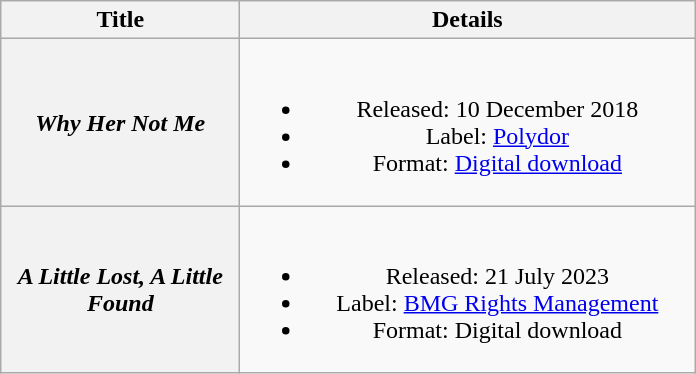<table class="wikitable plainrowheaders" style="text-align:center">
<tr>
<th scope="col" style="width:9.5em;">Title</th>
<th scope="col" style="width:18.5em;">Details</th>
</tr>
<tr>
<th scope="row"><em>Why Her Not Me</em></th>
<td><br><ul><li>Released: 10 December 2018</li><li>Label: <a href='#'>Polydor</a></li><li>Format: <a href='#'>Digital download</a></li></ul></td>
</tr>
<tr>
<th scope="row"><em>A Little Lost, A Little Found</em></th>
<td><br><ul><li>Released: 21 July 2023</li><li>Label: <a href='#'>BMG Rights Management</a></li><li>Format: Digital download</li></ul></td>
</tr>
</table>
